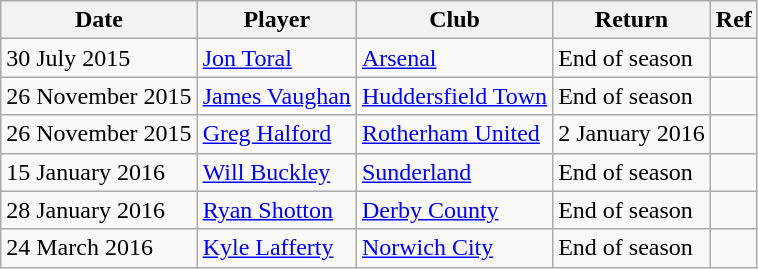<table class="wikitable" style="text-align: left">
<tr>
<th>Date</th>
<th>Player</th>
<th>Club</th>
<th>Return</th>
<th>Ref</th>
</tr>
<tr>
<td>30 July 2015</td>
<td><a href='#'>Jon Toral</a></td>
<td><a href='#'>Arsenal</a></td>
<td>End of season</td>
<td style=text-align:center></td>
</tr>
<tr>
<td>26 November 2015</td>
<td><a href='#'>James Vaughan</a></td>
<td><a href='#'>Huddersfield Town</a></td>
<td>End of season</td>
<td style=text-align:center></td>
</tr>
<tr>
<td>26 November 2015</td>
<td><a href='#'>Greg Halford</a></td>
<td><a href='#'>Rotherham United</a></td>
<td>2 January 2016</td>
<td style=text-align:center></td>
</tr>
<tr>
<td>15 January 2016</td>
<td><a href='#'>Will Buckley</a></td>
<td><a href='#'>Sunderland</a></td>
<td>End of season</td>
<td style=text-align:center></td>
</tr>
<tr>
<td>28 January 2016</td>
<td><a href='#'>Ryan Shotton</a></td>
<td><a href='#'>Derby County</a></td>
<td>End of season</td>
<td style=text-align:center></td>
</tr>
<tr>
<td>24 March 2016</td>
<td><a href='#'>Kyle Lafferty</a></td>
<td><a href='#'>Norwich City</a></td>
<td>End of season</td>
<td style=text-align:center></td>
</tr>
</table>
